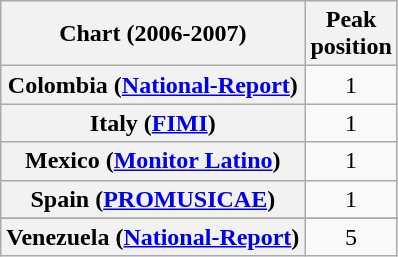<table class="wikitable sortable plainrowheaders" style="text-align:center">
<tr>
<th scope="col">Chart (2006-2007)</th>
<th scope="col">Peak<br>position</th>
</tr>
<tr>
<th scope="row">Colombia (<a href='#'>National-Report</a>)</th>
<td align="center">1</td>
</tr>
<tr>
<th scope="row">Italy (<a href='#'>FIMI</a>)</th>
<td align="center">1</td>
</tr>
<tr>
<th scope="row">Mexico (<a href='#'>Monitor Latino</a>)</th>
<td align="center">1</td>
</tr>
<tr>
<th scope="row">Spain (<a href='#'>PROMUSICAE</a>)</th>
<td align="center">1</td>
</tr>
<tr>
</tr>
<tr>
</tr>
<tr>
</tr>
<tr>
<th scope="row">Venezuela (<a href='#'>National-Report</a>)</th>
<td align="center">5</td>
</tr>
</table>
